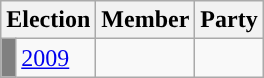<table class="wikitable">
<tr>
<th colspan="2">Election</th>
<th>Member</th>
<th>Party</th>
</tr>
<tr>
<td style="background-color: grey"></td>
<td><a href='#'>2009</a></td>
<td></td>
<td></td>
</tr>
</table>
